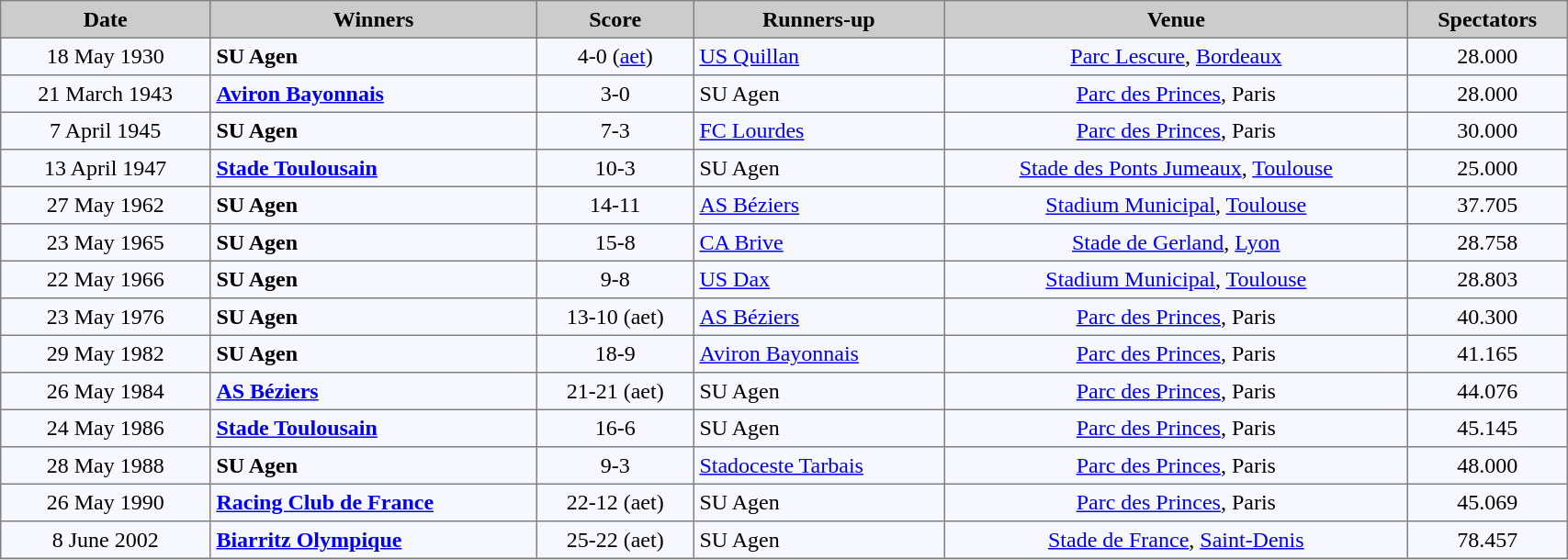<table bgcolor="#f7f8ff" cellpadding="4" width="90%" cellspacing="0" border="1" style="font-size: 100%; border: grey solid 1px; border-collapse: collapse;">
<tr bgcolor="#CCCCCC">
<td align=center><strong>Date</strong></td>
<td align=center><strong>Winners</strong></td>
<td align=center><strong>Score</strong></td>
<td align=center><strong>Runners-up</strong></td>
<td align=center><strong>Venue</strong></td>
<td align=center><strong>Spectators</strong></td>
</tr>
<tr>
<td align=center>18 May 1930</td>
<td><strong>SU Agen</strong></td>
<td align=center>4-0 (<a href='#'>aet</a>)</td>
<td><a href='#'>US Quillan</a></td>
<td align=center><a href='#'>Parc Lescure</a>, <a href='#'>Bordeaux</a></td>
<td align=center>28.000</td>
</tr>
<tr>
<td align=center>21 March 1943</td>
<td><strong><a href='#'>Aviron Bayonnais</a></strong></td>
<td align=center>3-0</td>
<td>SU Agen</td>
<td align=center><a href='#'>Parc des Princes</a>, Paris</td>
<td align=center>28.000</td>
</tr>
<tr>
<td align=center>7 April 1945</td>
<td><strong>SU Agen</strong></td>
<td align=center>7-3</td>
<td><a href='#'>FC Lourdes</a></td>
<td align=center><a href='#'>Parc des Princes</a>, Paris</td>
<td align=center>30.000</td>
</tr>
<tr>
<td align=center>13 April 1947</td>
<td><strong><a href='#'>Stade Toulousain</a></strong></td>
<td align=center>10-3</td>
<td>SU Agen</td>
<td align=center><a href='#'>Stade des Ponts Jumeaux</a>, <a href='#'>Toulouse</a></td>
<td align=center>25.000</td>
</tr>
<tr>
<td align=center>27 May 1962</td>
<td><strong>SU Agen</strong></td>
<td align=center>14-11</td>
<td><a href='#'>AS Béziers</a></td>
<td align=center><a href='#'>Stadium Municipal</a>, <a href='#'>Toulouse</a></td>
<td align=center>37.705</td>
</tr>
<tr>
<td align=center>23 May 1965</td>
<td><strong>SU Agen</strong></td>
<td align=center>15-8</td>
<td><a href='#'>CA Brive</a></td>
<td align=center><a href='#'>Stade de Gerland</a>, <a href='#'>Lyon</a></td>
<td align=center>28.758</td>
</tr>
<tr>
<td align=center>22 May 1966</td>
<td><strong>SU Agen</strong></td>
<td align=center>9-8</td>
<td><a href='#'>US Dax</a></td>
<td align=center><a href='#'>Stadium Municipal</a>, <a href='#'>Toulouse</a></td>
<td align=center>28.803</td>
</tr>
<tr>
<td align=center>23 May 1976</td>
<td><strong>SU Agen</strong></td>
<td align=center>13-10 (aet)</td>
<td><a href='#'>AS Béziers</a></td>
<td align=center><a href='#'>Parc des Princes</a>, Paris</td>
<td align=center>40.300</td>
</tr>
<tr>
<td align=center>29 May 1982</td>
<td><strong>SU Agen</strong></td>
<td align=center>18-9</td>
<td><a href='#'>Aviron Bayonnais</a></td>
<td align=center><a href='#'>Parc des Princes</a>, Paris</td>
<td align=center>41.165</td>
</tr>
<tr>
<td align=center>26 May 1984</td>
<td><strong><a href='#'>AS Béziers</a></strong></td>
<td align=center>21-21 (aet)</td>
<td>SU Agen</td>
<td align=center><a href='#'>Parc des Princes</a>, Paris</td>
<td align=center>44.076</td>
</tr>
<tr>
<td align=center>24 May 1986</td>
<td><strong><a href='#'>Stade Toulousain</a></strong></td>
<td align=center>16-6</td>
<td>SU Agen</td>
<td align=center><a href='#'>Parc des Princes</a>, Paris</td>
<td align=center>45.145</td>
</tr>
<tr>
<td align=center>28 May 1988</td>
<td><strong>SU Agen</strong></td>
<td align=center>9-3</td>
<td><a href='#'>Stadoceste Tarbais</a></td>
<td align=center><a href='#'>Parc des Princes</a>, Paris</td>
<td align=center>48.000</td>
</tr>
<tr>
<td align=center>26 May 1990</td>
<td><strong><a href='#'>Racing Club de France</a></strong></td>
<td align=center>22-12 (aet)</td>
<td>SU Agen</td>
<td align=center><a href='#'>Parc des Princes</a>, Paris</td>
<td align=center>45.069</td>
</tr>
<tr>
<td align=center>8 June 2002</td>
<td><strong><a href='#'>Biarritz Olympique</a></strong></td>
<td align=center>25-22 (aet)</td>
<td>SU Agen</td>
<td align=center><a href='#'>Stade de France</a>, <a href='#'>Saint-Denis</a></td>
<td align=center>78.457</td>
</tr>
</table>
